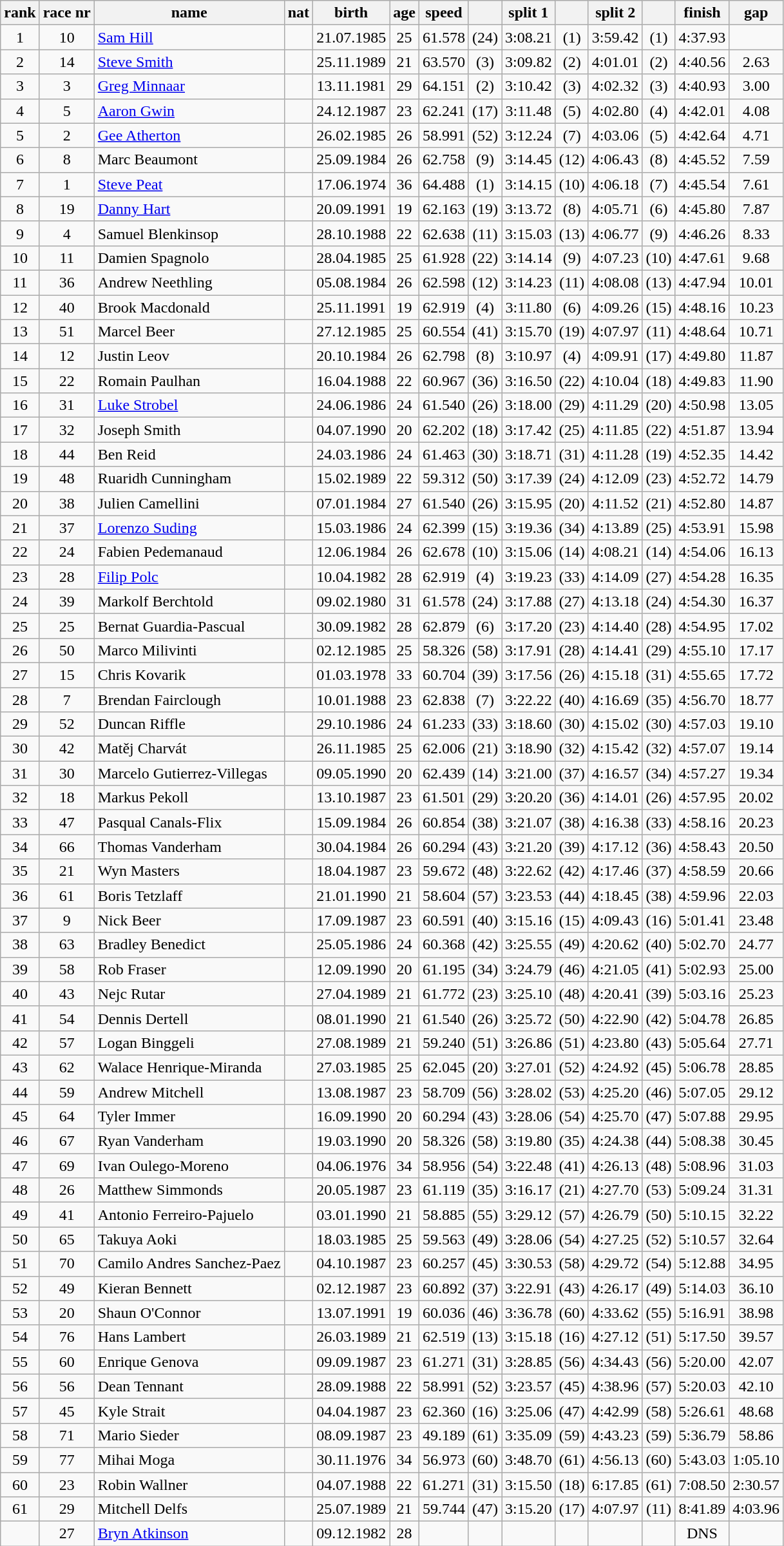<table class="wikitable" border="1" style="text-align:center">
<tr>
<th>rank</th>
<th>race nr</th>
<th>name</th>
<th>nat</th>
<th>birth</th>
<th>age</th>
<th>speed</th>
<th></th>
<th>split 1</th>
<th></th>
<th>split 2</th>
<th></th>
<th>finish</th>
<th>gap</th>
</tr>
<tr>
<td>1</td>
<td>10</td>
<td align="left"><a href='#'>Sam Hill</a></td>
<td align=left></td>
<td>21.07.1985</td>
<td>25</td>
<td>61.578</td>
<td>(24)</td>
<td>3:08.21</td>
<td>(1)</td>
<td>3:59.42</td>
<td>(1)</td>
<td>4:37.93</td>
<td></td>
</tr>
<tr>
<td>2</td>
<td>14</td>
<td align=left><a href='#'>Steve Smith</a></td>
<td align=left></td>
<td>25.11.1989</td>
<td>21</td>
<td>63.570</td>
<td>(3)</td>
<td>3:09.82</td>
<td>(2)</td>
<td>4:01.01</td>
<td>(2)</td>
<td>4:40.56</td>
<td>2.63</td>
</tr>
<tr>
<td>3</td>
<td>3</td>
<td align=left><a href='#'>Greg Minnaar</a></td>
<td align=left></td>
<td>13.11.1981</td>
<td>29</td>
<td>64.151</td>
<td>(2)</td>
<td>3:10.42</td>
<td>(3)</td>
<td>4:02.32</td>
<td>(3)</td>
<td>4:40.93</td>
<td>3.00</td>
</tr>
<tr>
<td>4</td>
<td>5</td>
<td align=left><a href='#'>Aaron Gwin</a></td>
<td align=left></td>
<td>24.12.1987</td>
<td>23</td>
<td>62.241</td>
<td>(17)</td>
<td>3:11.48</td>
<td>(5)</td>
<td>4:02.80</td>
<td>(4)</td>
<td>4:42.01</td>
<td>4.08</td>
</tr>
<tr>
<td>5</td>
<td>2</td>
<td align=left><a href='#'>Gee Atherton</a></td>
<td align=left></td>
<td>26.02.1985</td>
<td>26</td>
<td>58.991</td>
<td>(52)</td>
<td>3:12.24</td>
<td>(7)</td>
<td>4:03.06</td>
<td>(5)</td>
<td>4:42.64</td>
<td>4.71</td>
</tr>
<tr>
<td>6</td>
<td>8</td>
<td align=left>Marc Beaumont</td>
<td align=left></td>
<td>25.09.1984</td>
<td>26</td>
<td>62.758</td>
<td>(9)</td>
<td>3:14.45</td>
<td>(12)</td>
<td>4:06.43</td>
<td>(8)</td>
<td>4:45.52</td>
<td>7.59</td>
</tr>
<tr>
<td>7</td>
<td>1</td>
<td align=left><a href='#'>Steve Peat</a></td>
<td align=left></td>
<td>17.06.1974</td>
<td>36</td>
<td>64.488</td>
<td>(1)</td>
<td>3:14.15</td>
<td>(10)</td>
<td>4:06.18</td>
<td>(7)</td>
<td>4:45.54</td>
<td>7.61</td>
</tr>
<tr>
<td>8</td>
<td>19</td>
<td align=left><a href='#'>Danny Hart</a></td>
<td align=left></td>
<td>20.09.1991</td>
<td>19</td>
<td>62.163</td>
<td>(19)</td>
<td>3:13.72</td>
<td>(8)</td>
<td>4:05.71</td>
<td>(6)</td>
<td>4:45.80</td>
<td>7.87</td>
</tr>
<tr>
<td>9</td>
<td>4</td>
<td align=left>Samuel Blenkinsop</td>
<td align=left></td>
<td>28.10.1988</td>
<td>22</td>
<td>62.638</td>
<td>(11)</td>
<td>3:15.03</td>
<td>(13)</td>
<td>4:06.77</td>
<td>(9)</td>
<td>4:46.26</td>
<td>8.33</td>
</tr>
<tr>
<td>10</td>
<td>11</td>
<td align=left>Damien Spagnolo</td>
<td align=left></td>
<td>28.04.1985</td>
<td>25</td>
<td>61.928</td>
<td>(22)</td>
<td>3:14.14</td>
<td>(9)</td>
<td>4:07.23</td>
<td>(10)</td>
<td>4:47.61</td>
<td>9.68</td>
</tr>
<tr>
<td>11</td>
<td>36</td>
<td align=left>Andrew Neethling</td>
<td align=left></td>
<td>05.08.1984</td>
<td>26</td>
<td>62.598</td>
<td>(12)</td>
<td>3:14.23</td>
<td>(11)</td>
<td>4:08.08</td>
<td>(13)</td>
<td>4:47.94</td>
<td>10.01</td>
</tr>
<tr>
<td>12</td>
<td>40</td>
<td align=left>Brook Macdonald</td>
<td align=left></td>
<td>25.11.1991</td>
<td>19</td>
<td>62.919</td>
<td>(4)</td>
<td>3:11.80</td>
<td>(6)</td>
<td>4:09.26</td>
<td>(15)</td>
<td>4:48.16</td>
<td>10.23</td>
</tr>
<tr>
<td>13</td>
<td>51</td>
<td align=left>Marcel Beer</td>
<td align=left></td>
<td>27.12.1985</td>
<td>25</td>
<td>60.554</td>
<td>(41)</td>
<td>3:15.70</td>
<td>(19)</td>
<td>4:07.97</td>
<td>(11)</td>
<td>4:48.64</td>
<td>10.71</td>
</tr>
<tr>
<td>14</td>
<td>12</td>
<td align=left>Justin Leov</td>
<td align=left></td>
<td>20.10.1984</td>
<td>26</td>
<td>62.798</td>
<td>(8)</td>
<td>3:10.97</td>
<td>(4)</td>
<td>4:09.91</td>
<td>(17)</td>
<td>4:49.80</td>
<td>11.87</td>
</tr>
<tr>
<td>15</td>
<td>22</td>
<td align=left>Romain Paulhan</td>
<td align=left></td>
<td>16.04.1988</td>
<td>22</td>
<td>60.967</td>
<td>(36)</td>
<td>3:16.50</td>
<td>(22)</td>
<td>4:10.04</td>
<td>(18)</td>
<td>4:49.83</td>
<td>11.90</td>
</tr>
<tr>
<td>16</td>
<td>31</td>
<td align=left><a href='#'>Luke Strobel</a></td>
<td align=left></td>
<td>24.06.1986</td>
<td>24</td>
<td>61.540</td>
<td>(26)</td>
<td>3:18.00</td>
<td>(29)</td>
<td>4:11.29</td>
<td>(20)</td>
<td>4:50.98</td>
<td>13.05</td>
</tr>
<tr>
<td>17</td>
<td>32</td>
<td align=left>Joseph Smith</td>
<td align=left></td>
<td>04.07.1990</td>
<td>20</td>
<td>62.202</td>
<td>(18)</td>
<td>3:17.42</td>
<td>(25)</td>
<td>4:11.85</td>
<td>(22)</td>
<td>4:51.87</td>
<td>13.94</td>
</tr>
<tr>
<td>18</td>
<td>44</td>
<td align=left>Ben Reid</td>
<td align=left></td>
<td>24.03.1986</td>
<td>24</td>
<td>61.463</td>
<td>(30)</td>
<td>3:18.71</td>
<td>(31)</td>
<td>4:11.28</td>
<td>(19)</td>
<td>4:52.35</td>
<td>14.42</td>
</tr>
<tr>
<td>19</td>
<td>48</td>
<td align=left>Ruaridh Cunningham</td>
<td align=left></td>
<td>15.02.1989</td>
<td>22</td>
<td>59.312</td>
<td>(50)</td>
<td>3:17.39</td>
<td>(24)</td>
<td>4:12.09</td>
<td>(23)</td>
<td>4:52.72</td>
<td>14.79</td>
</tr>
<tr>
<td>20</td>
<td>38</td>
<td align=left>Julien Camellini</td>
<td align=left></td>
<td>07.01.1984</td>
<td>27</td>
<td>61.540</td>
<td>(26)</td>
<td>3:15.95</td>
<td>(20)</td>
<td>4:11.52</td>
<td>(21)</td>
<td>4:52.80</td>
<td>14.87</td>
</tr>
<tr>
<td>21</td>
<td>37</td>
<td align=left><a href='#'>Lorenzo Suding</a></td>
<td align=left></td>
<td>15.03.1986</td>
<td>24</td>
<td>62.399</td>
<td>(15)</td>
<td>3:19.36</td>
<td>(34)</td>
<td>4:13.89</td>
<td>(25)</td>
<td>4:53.91</td>
<td>15.98</td>
</tr>
<tr>
<td>22</td>
<td>24</td>
<td align=left>Fabien Pedemanaud</td>
<td align=left></td>
<td>12.06.1984</td>
<td>26</td>
<td>62.678</td>
<td>(10)</td>
<td>3:15.06</td>
<td>(14)</td>
<td>4:08.21</td>
<td>(14)</td>
<td>4:54.06</td>
<td>16.13</td>
</tr>
<tr>
<td>23</td>
<td>28</td>
<td align=left><a href='#'>Filip Polc</a></td>
<td align=left></td>
<td>10.04.1982</td>
<td>28</td>
<td>62.919</td>
<td>(4)</td>
<td>3:19.23</td>
<td>(33)</td>
<td>4:14.09</td>
<td>(27)</td>
<td>4:54.28</td>
<td>16.35</td>
</tr>
<tr>
<td>24</td>
<td>39</td>
<td align=left>Markolf Berchtold</td>
<td align=left></td>
<td>09.02.1980</td>
<td>31</td>
<td>61.578</td>
<td>(24)</td>
<td>3:17.88</td>
<td>(27)</td>
<td>4:13.18</td>
<td>(24)</td>
<td>4:54.30</td>
<td>16.37</td>
</tr>
<tr>
<td>25</td>
<td>25</td>
<td align=left>Bernat Guardia-Pascual</td>
<td align=left></td>
<td>30.09.1982</td>
<td>28</td>
<td>62.879</td>
<td>(6)</td>
<td>3:17.20</td>
<td>(23)</td>
<td>4:14.40</td>
<td>(28)</td>
<td>4:54.95</td>
<td>17.02</td>
</tr>
<tr>
<td>26</td>
<td>50</td>
<td align=left>Marco Milivinti</td>
<td align=left></td>
<td>02.12.1985</td>
<td>25</td>
<td>58.326</td>
<td>(58)</td>
<td>3:17.91</td>
<td>(28)</td>
<td>4:14.41</td>
<td>(29)</td>
<td>4:55.10</td>
<td>17.17</td>
</tr>
<tr>
<td>27</td>
<td>15</td>
<td align=left>Chris Kovarik</td>
<td align=left></td>
<td>01.03.1978</td>
<td>33</td>
<td>60.704</td>
<td>(39)</td>
<td>3:17.56</td>
<td>(26)</td>
<td>4:15.18</td>
<td>(31)</td>
<td>4:55.65</td>
<td>17.72</td>
</tr>
<tr>
<td>28</td>
<td>7</td>
<td align=left>Brendan Fairclough</td>
<td align=left></td>
<td>10.01.1988</td>
<td>23</td>
<td>62.838</td>
<td>(7)</td>
<td>3:22.22</td>
<td>(40)</td>
<td>4:16.69</td>
<td>(35)</td>
<td>4:56.70</td>
<td>18.77</td>
</tr>
<tr>
<td>29</td>
<td>52</td>
<td align=left>Duncan Riffle</td>
<td align=left></td>
<td>29.10.1986</td>
<td>24</td>
<td>61.233</td>
<td>(33)</td>
<td>3:18.60</td>
<td>(30)</td>
<td>4:15.02</td>
<td>(30)</td>
<td>4:57.03</td>
<td>19.10</td>
</tr>
<tr>
<td>30</td>
<td>42</td>
<td align=left>Matěj Charvát</td>
<td align=left></td>
<td>26.11.1985</td>
<td>25</td>
<td>62.006</td>
<td>(21)</td>
<td>3:18.90</td>
<td>(32)</td>
<td>4:15.42</td>
<td>(32)</td>
<td>4:57.07</td>
<td>19.14</td>
</tr>
<tr>
<td>31</td>
<td>30</td>
<td align=left>Marcelo Gutierrez-Villegas</td>
<td align=left></td>
<td>09.05.1990</td>
<td>20</td>
<td>62.439</td>
<td>(14)</td>
<td>3:21.00</td>
<td>(37)</td>
<td>4:16.57</td>
<td>(34)</td>
<td>4:57.27</td>
<td>19.34</td>
</tr>
<tr>
<td>32</td>
<td>18</td>
<td align=left>Markus Pekoll</td>
<td align=left></td>
<td>13.10.1987</td>
<td>23</td>
<td>61.501</td>
<td>(29)</td>
<td>3:20.20</td>
<td>(36)</td>
<td>4:14.01</td>
<td>(26)</td>
<td>4:57.95</td>
<td>20.02</td>
</tr>
<tr>
<td>33</td>
<td>47</td>
<td align=left>Pasqual Canals-Flix</td>
<td align=left></td>
<td>15.09.1984</td>
<td>26</td>
<td>60.854</td>
<td>(38)</td>
<td>3:21.07</td>
<td>(38)</td>
<td>4:16.38</td>
<td>(33)</td>
<td>4:58.16</td>
<td>20.23</td>
</tr>
<tr>
<td>34</td>
<td>66</td>
<td align=left>Thomas Vanderham</td>
<td align=left></td>
<td>30.04.1984</td>
<td>26</td>
<td>60.294</td>
<td>(43)</td>
<td>3:21.20</td>
<td>(39)</td>
<td>4:17.12</td>
<td>(36)</td>
<td>4:58.43</td>
<td>20.50</td>
</tr>
<tr>
<td>35</td>
<td>21</td>
<td align=left>Wyn Masters</td>
<td align=left></td>
<td>18.04.1987</td>
<td>23</td>
<td>59.672</td>
<td>(48)</td>
<td>3:22.62</td>
<td>(42)</td>
<td>4:17.46</td>
<td>(37)</td>
<td>4:58.59</td>
<td>20.66</td>
</tr>
<tr>
<td>36</td>
<td>61</td>
<td align=left>Boris Tetzlaff</td>
<td align=left></td>
<td>21.01.1990</td>
<td>21</td>
<td>58.604</td>
<td>(57)</td>
<td>3:23.53</td>
<td>(44)</td>
<td>4:18.45</td>
<td>(38)</td>
<td>4:59.96</td>
<td>22.03</td>
</tr>
<tr>
<td>37</td>
<td>9</td>
<td align=left>Nick Beer</td>
<td align=left></td>
<td>17.09.1987</td>
<td>23</td>
<td>60.591</td>
<td>(40)</td>
<td>3:15.16</td>
<td>(15)</td>
<td>4:09.43</td>
<td>(16)</td>
<td>5:01.41</td>
<td>23.48</td>
</tr>
<tr>
<td>38</td>
<td>63</td>
<td align=left>Bradley Benedict</td>
<td align=left></td>
<td>25.05.1986</td>
<td>24</td>
<td>60.368</td>
<td>(42)</td>
<td>3:25.55</td>
<td>(49)</td>
<td>4:20.62</td>
<td>(40)</td>
<td>5:02.70</td>
<td>24.77</td>
</tr>
<tr>
<td>39</td>
<td>58</td>
<td align=left>Rob Fraser</td>
<td align=left></td>
<td>12.09.1990</td>
<td>20</td>
<td>61.195</td>
<td>(34)</td>
<td>3:24.79</td>
<td>(46)</td>
<td>4:21.05</td>
<td>(41)</td>
<td>5:02.93</td>
<td>25.00</td>
</tr>
<tr>
<td>40</td>
<td>43</td>
<td align=left>Nejc Rutar</td>
<td align=left></td>
<td>27.04.1989</td>
<td>21</td>
<td>61.772</td>
<td>(23)</td>
<td>3:25.10</td>
<td>(48)</td>
<td>4:20.41</td>
<td>(39)</td>
<td>5:03.16</td>
<td>25.23</td>
</tr>
<tr>
<td>41</td>
<td>54</td>
<td align=left>Dennis Dertell</td>
<td align=left></td>
<td>08.01.1990</td>
<td>21</td>
<td>61.540</td>
<td>(26)</td>
<td>3:25.72</td>
<td>(50)</td>
<td>4:22.90</td>
<td>(42)</td>
<td>5:04.78</td>
<td>26.85</td>
</tr>
<tr>
<td>42</td>
<td>57</td>
<td align=left>Logan Binggeli</td>
<td align=left></td>
<td>27.08.1989</td>
<td>21</td>
<td>59.240</td>
<td>(51)</td>
<td>3:26.86</td>
<td>(51)</td>
<td>4:23.80</td>
<td>(43)</td>
<td>5:05.64</td>
<td>27.71</td>
</tr>
<tr>
<td>43</td>
<td>62</td>
<td align=left>Walace Henrique-Miranda</td>
<td align=left></td>
<td>27.03.1985</td>
<td>25</td>
<td>62.045</td>
<td>(20)</td>
<td>3:27.01</td>
<td>(52)</td>
<td>4:24.92</td>
<td>(45)</td>
<td>5:06.78</td>
<td>28.85</td>
</tr>
<tr>
<td>44</td>
<td>59</td>
<td align=left>Andrew Mitchell</td>
<td align=left></td>
<td>13.08.1987</td>
<td>23</td>
<td>58.709</td>
<td>(56)</td>
<td>3:28.02</td>
<td>(53)</td>
<td>4:25.20</td>
<td>(46)</td>
<td>5:07.05</td>
<td>29.12</td>
</tr>
<tr>
<td>45</td>
<td>64</td>
<td align=left>Tyler Immer</td>
<td align=left></td>
<td>16.09.1990</td>
<td>20</td>
<td>60.294</td>
<td>(43)</td>
<td>3:28.06</td>
<td>(54)</td>
<td>4:25.70</td>
<td>(47)</td>
<td>5:07.88</td>
<td>29.95</td>
</tr>
<tr>
<td>46</td>
<td>67</td>
<td align=left>Ryan Vanderham</td>
<td align=left></td>
<td>19.03.1990</td>
<td>20</td>
<td>58.326</td>
<td>(58)</td>
<td>3:19.80</td>
<td>(35)</td>
<td>4:24.38</td>
<td>(44)</td>
<td>5:08.38</td>
<td>30.45</td>
</tr>
<tr>
<td>47</td>
<td>69</td>
<td align=left>Ivan Oulego-Moreno</td>
<td align=left></td>
<td>04.06.1976</td>
<td>34</td>
<td>58.956</td>
<td>(54)</td>
<td>3:22.48</td>
<td>(41)</td>
<td>4:26.13</td>
<td>(48)</td>
<td>5:08.96</td>
<td>31.03</td>
</tr>
<tr>
<td>48</td>
<td>26</td>
<td align=left>Matthew Simmonds</td>
<td align=left></td>
<td>20.05.1987</td>
<td>23</td>
<td>61.119</td>
<td>(35)</td>
<td>3:16.17</td>
<td>(21)</td>
<td>4:27.70</td>
<td>(53)</td>
<td>5:09.24</td>
<td>31.31</td>
</tr>
<tr>
<td>49</td>
<td>41</td>
<td align=left>Antonio Ferreiro-Pajuelo</td>
<td align=left></td>
<td>03.01.1990</td>
<td>21</td>
<td>58.885</td>
<td>(55)</td>
<td>3:29.12</td>
<td>(57)</td>
<td>4:26.79</td>
<td>(50)</td>
<td>5:10.15</td>
<td>32.22</td>
</tr>
<tr>
<td>50</td>
<td>65</td>
<td align=left>Takuya Aoki</td>
<td align=left></td>
<td>18.03.1985</td>
<td>25</td>
<td>59.563</td>
<td>(49)</td>
<td>3:28.06</td>
<td>(54)</td>
<td>4:27.25</td>
<td>(52)</td>
<td>5:10.57</td>
<td>32.64</td>
</tr>
<tr>
<td>51</td>
<td>70</td>
<td align=left>Camilo Andres Sanchez-Paez</td>
<td align=left></td>
<td>04.10.1987</td>
<td>23</td>
<td>60.257</td>
<td>(45)</td>
<td>3:30.53</td>
<td>(58)</td>
<td>4:29.72</td>
<td>(54)</td>
<td>5:12.88</td>
<td>34.95</td>
</tr>
<tr>
<td>52</td>
<td>49</td>
<td align=left>Kieran Bennett</td>
<td align=left></td>
<td>02.12.1987</td>
<td>23</td>
<td>60.892</td>
<td>(37)</td>
<td>3:22.91</td>
<td>(43)</td>
<td>4:26.17</td>
<td>(49)</td>
<td>5:14.03</td>
<td>36.10</td>
</tr>
<tr>
<td>53</td>
<td>20</td>
<td align=left>Shaun O'Connor</td>
<td align=left></td>
<td>13.07.1991</td>
<td>19</td>
<td>60.036</td>
<td>(46)</td>
<td>3:36.78</td>
<td>(60)</td>
<td>4:33.62</td>
<td>(55)</td>
<td>5:16.91</td>
<td>38.98</td>
</tr>
<tr>
<td>54</td>
<td>76</td>
<td align=left>Hans Lambert</td>
<td align=left></td>
<td>26.03.1989</td>
<td>21</td>
<td>62.519</td>
<td>(13)</td>
<td>3:15.18</td>
<td>(16)</td>
<td>4:27.12</td>
<td>(51)</td>
<td>5:17.50</td>
<td>39.57</td>
</tr>
<tr>
<td>55</td>
<td>60</td>
<td align=left>Enrique Genova</td>
<td align=left></td>
<td>09.09.1987</td>
<td>23</td>
<td>61.271</td>
<td>(31)</td>
<td>3:28.85</td>
<td>(56)</td>
<td>4:34.43</td>
<td>(56)</td>
<td>5:20.00</td>
<td>42.07</td>
</tr>
<tr>
<td>56</td>
<td>56</td>
<td align=left>Dean Tennant</td>
<td align=left></td>
<td>28.09.1988</td>
<td>22</td>
<td>58.991</td>
<td>(52)</td>
<td>3:23.57</td>
<td>(45)</td>
<td>4:38.96</td>
<td>(57)</td>
<td>5:20.03</td>
<td>42.10</td>
</tr>
<tr>
<td>57</td>
<td>45</td>
<td align=left>Kyle Strait</td>
<td align=left></td>
<td>04.04.1987</td>
<td>23</td>
<td>62.360</td>
<td>(16)</td>
<td>3:25.06</td>
<td>(47)</td>
<td>4:42.99</td>
<td>(58)</td>
<td>5:26.61</td>
<td>48.68</td>
</tr>
<tr>
<td>58</td>
<td>71</td>
<td align=left>Mario Sieder</td>
<td align=left></td>
<td>08.09.1987</td>
<td>23</td>
<td>49.189</td>
<td>(61)</td>
<td>3:35.09</td>
<td>(59)</td>
<td>4:43.23</td>
<td>(59)</td>
<td>5:36.79</td>
<td>58.86</td>
</tr>
<tr>
<td>59</td>
<td>77</td>
<td align=left>Mihai Moga</td>
<td align=left></td>
<td>30.11.1976</td>
<td>34</td>
<td>56.973</td>
<td>(60)</td>
<td>3:48.70</td>
<td>(61)</td>
<td>4:56.13</td>
<td>(60)</td>
<td>5:43.03</td>
<td>1:05.10</td>
</tr>
<tr>
<td>60</td>
<td>23</td>
<td align=left>Robin Wallner</td>
<td align=left></td>
<td>04.07.1988</td>
<td>22</td>
<td>61.271</td>
<td>(31)</td>
<td>3:15.50</td>
<td>(18)</td>
<td>6:17.85</td>
<td>(61)</td>
<td>7:08.50</td>
<td>2:30.57</td>
</tr>
<tr>
<td>61</td>
<td>29</td>
<td align=left>Mitchell Delfs</td>
<td align=left></td>
<td>25.07.1989</td>
<td>21</td>
<td>59.744</td>
<td>(47)</td>
<td>3:15.20</td>
<td>(17)</td>
<td>4:07.97</td>
<td>(11)</td>
<td>8:41.89</td>
<td>4:03.96</td>
</tr>
<tr>
<td></td>
<td>27</td>
<td align=left><a href='#'>Bryn Atkinson</a></td>
<td align=left></td>
<td>09.12.1982</td>
<td>28</td>
<td></td>
<td></td>
<td></td>
<td></td>
<td></td>
<td></td>
<td>DNS</td>
<td></td>
</tr>
</table>
